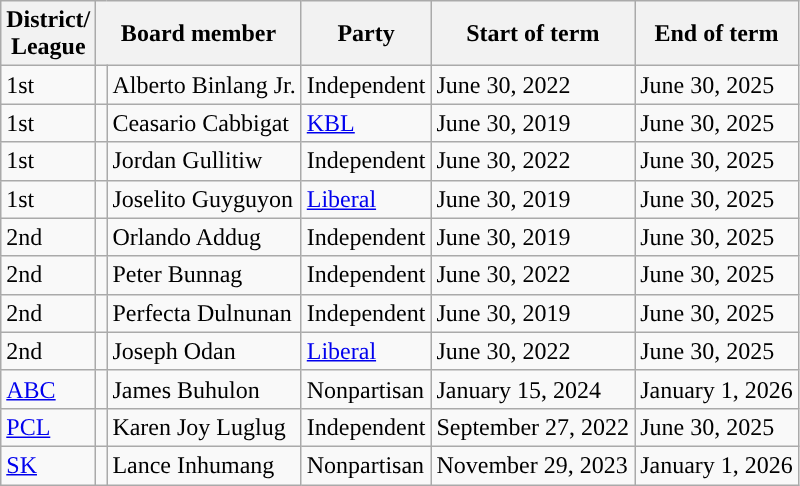<table class="wikitable">
<tr>
<th>District/<br>League</th>
<th colspan="2">Board member</th>
<th>Party</th>
<th>Start of term</th>
<th>End of term</th>
</tr>
<tr>
<td>1st</td>
<td></td>
<td>Alberto Binlang Jr.</td>
<td>Independent</td>
<td>June 30, 2022</td>
<td>June 30, 2025</td>
</tr>
<tr>
<td>1st</td>
<td></td>
<td>Ceasario Cabbigat</td>
<td><a href='#'>KBL</a></td>
<td>June 30, 2019</td>
<td>June 30, 2025</td>
</tr>
<tr>
<td>1st</td>
<td></td>
<td>Jordan Gullitiw</td>
<td>Independent</td>
<td>June 30, 2022</td>
<td>June 30, 2025</td>
</tr>
<tr>
<td>1st</td>
<td></td>
<td>Joselito Guyguyon</td>
<td><a href='#'>Liberal</a></td>
<td>June 30, 2019</td>
<td>June 30, 2025</td>
</tr>
<tr>
<td>2nd</td>
<td></td>
<td>Orlando Addug</td>
<td>Independent</td>
<td>June 30, 2019</td>
<td>June 30, 2025</td>
</tr>
<tr>
<td>2nd</td>
<td></td>
<td>Peter Bunnag</td>
<td>Independent</td>
<td>June 30, 2022</td>
<td>June 30, 2025</td>
</tr>
<tr>
<td>2nd</td>
<td></td>
<td>Perfecta Dulnunan</td>
<td>Independent</td>
<td>June 30, 2019</td>
<td>June 30, 2025</td>
</tr>
<tr>
<td>2nd</td>
<td></td>
<td>Joseph Odan</td>
<td><a href='#'>Liberal</a></td>
<td>June 30, 2022</td>
<td>June 30, 2025</td>
</tr>
<tr>
<td><a href='#'>ABC</a></td>
<td></td>
<td>James Buhulon</td>
<td>Nonpartisan</td>
<td>January 15, 2024</td>
<td>January 1, 2026</td>
</tr>
<tr>
<td><a href='#'>PCL</a></td>
<td></td>
<td>Karen Joy Luglug</td>
<td>Independent</td>
<td>September 27, 2022</td>
<td>June 30, 2025</td>
</tr>
<tr>
<td><a href='#'>SK</a></td>
<td></td>
<td>Lance Inhumang</td>
<td>Nonpartisan</td>
<td>November 29, 2023</td>
<td>January 1, 2026</td>
</tr>
</table>
